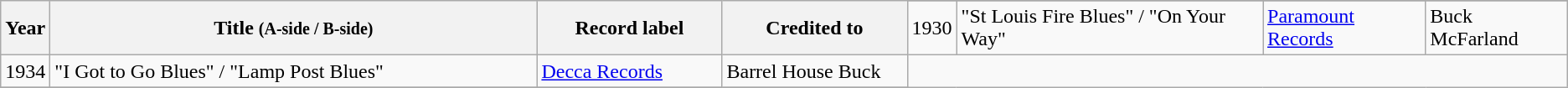<table class="wikitable sortable">
<tr>
<th width="30" rowspan="2">Year</th>
<th width="380" rowspan="2">Title <small>(A-side / B-side)</small></th>
<th width="140" rowspan="2">Record label</th>
<th width="140" rowspan="2">Credited to</th>
</tr>
<tr>
<td>1930</td>
<td>"St Louis Fire Blues" / "On Your Way"</td>
<td><a href='#'>Paramount Records</a></td>
<td>Buck McFarland</td>
</tr>
<tr>
<td>1934</td>
<td>"I Got to Go Blues" / "Lamp Post Blues"</td>
<td><a href='#'>Decca Records</a></td>
<td>Barrel House Buck</td>
</tr>
<tr>
</tr>
</table>
